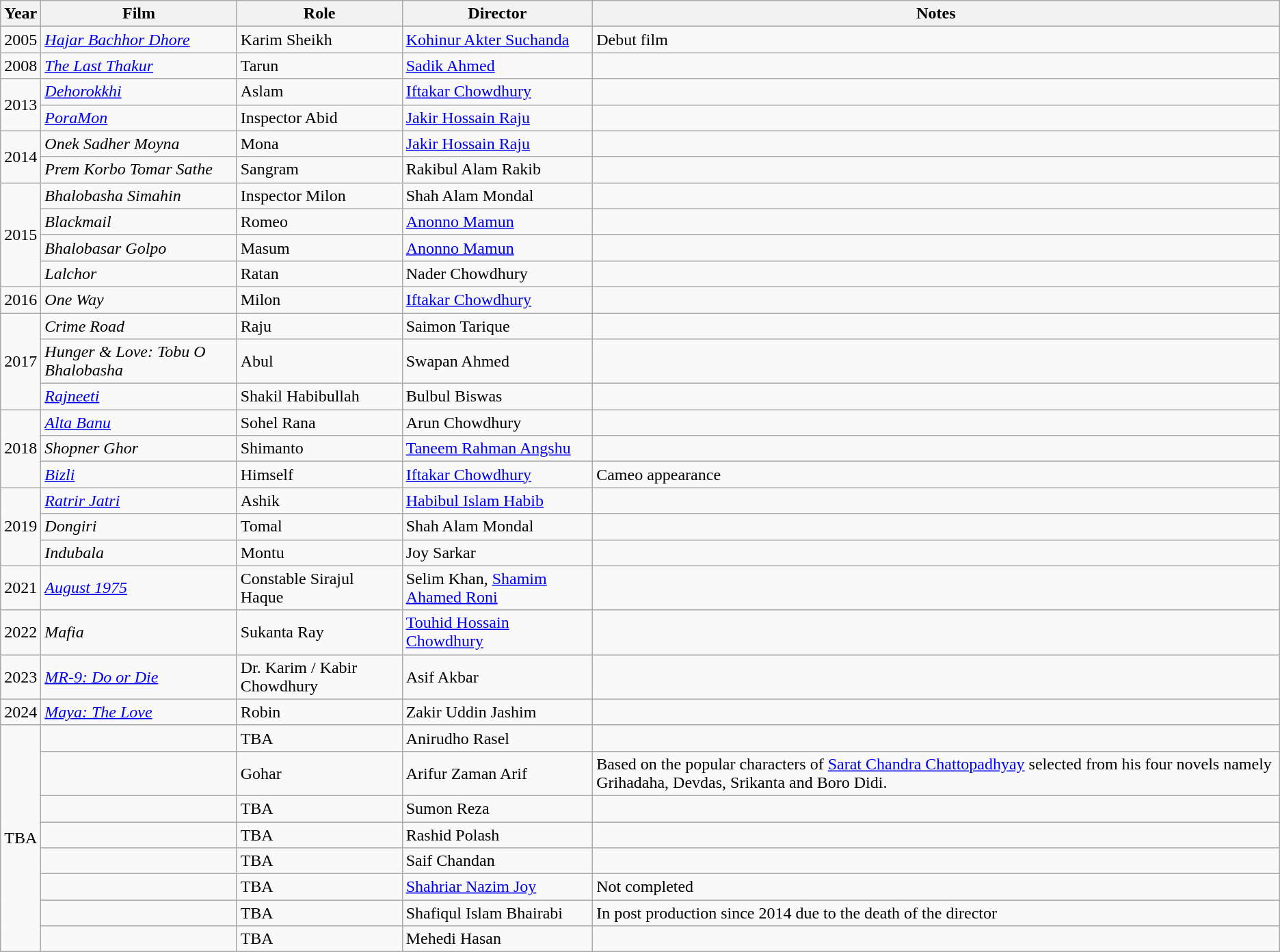<table class="wikitable sortable">
<tr>
<th>Year</th>
<th>Film</th>
<th>Role</th>
<th>Director</th>
<th>Notes</th>
</tr>
<tr>
<td rowspan="1">2005</td>
<td><em><a href='#'>Hajar Bachhor Dhore</a></em></td>
<td>Karim Sheikh</td>
<td><a href='#'>Kohinur Akter Suchanda</a></td>
<td>Debut film</td>
</tr>
<tr>
<td rowspan="1">2008</td>
<td><em><a href='#'>The Last Thakur</a></em></td>
<td>Tarun</td>
<td><a href='#'>Sadik Ahmed</a></td>
<td></td>
</tr>
<tr>
<td rowspan="2">2013</td>
<td><em><a href='#'>Dehorokkhi</a></em></td>
<td>Aslam</td>
<td><a href='#'>Iftakar Chowdhury</a></td>
<td></td>
</tr>
<tr>
<td><em><a href='#'>PoraMon</a></em></td>
<td>Inspector Abid</td>
<td><a href='#'>Jakir Hossain Raju</a></td>
<td></td>
</tr>
<tr>
<td rowspan="2">2014</td>
<td><em>Onek Sadher Moyna</em></td>
<td>Mona</td>
<td><a href='#'>Jakir Hossain Raju</a></td>
<td></td>
</tr>
<tr>
<td><em>Prem Korbo Tomar Sathe</em></td>
<td>Sangram</td>
<td>Rakibul Alam Rakib</td>
<td></td>
</tr>
<tr>
<td rowspan="4">2015</td>
<td><em>Bhalobasha Simahin</em></td>
<td>Inspector Milon</td>
<td>Shah Alam Mondal</td>
<td></td>
</tr>
<tr>
<td><em>Blackmail</em></td>
<td>Romeo</td>
<td><a href='#'>Anonno Mamun</a></td>
<td></td>
</tr>
<tr>
<td><em>Bhalobasar Golpo</em></td>
<td>Masum</td>
<td><a href='#'>Anonno Mamun</a></td>
<td></td>
</tr>
<tr>
<td><em>Lalchor</em></td>
<td>Ratan</td>
<td>Nader Chowdhury</td>
<td></td>
</tr>
<tr>
<td rowspan="1">2016</td>
<td><em>One Way</em></td>
<td>Milon</td>
<td><a href='#'>Iftakar Chowdhury</a></td>
<td></td>
</tr>
<tr>
<td rowspan="3">2017</td>
<td><em>Crime Road</em></td>
<td>Raju</td>
<td>Saimon Tarique</td>
<td></td>
</tr>
<tr>
<td><em>Hunger & Love: Tobu O Bhalobasha</em></td>
<td>Abul</td>
<td>Swapan Ahmed</td>
<td></td>
</tr>
<tr>
<td><em><a href='#'>Rajneeti</a></em></td>
<td>Shakil Habibullah</td>
<td>Bulbul Biswas</td>
<td></td>
</tr>
<tr>
<td rowspan="3">2018</td>
<td><em><a href='#'>Alta Banu</a></em></td>
<td>Sohel Rana</td>
<td>Arun Chowdhury</td>
<td></td>
</tr>
<tr>
<td><em>Shopner Ghor</em></td>
<td>Shimanto</td>
<td><a href='#'>Taneem Rahman Angshu</a></td>
<td></td>
</tr>
<tr>
<td><em><a href='#'>Bizli</a></em></td>
<td>Himself</td>
<td><a href='#'>Iftakar Chowdhury</a></td>
<td>Cameo appearance </td>
</tr>
<tr>
<td rowspan="3">2019</td>
<td><em><a href='#'>Ratrir Jatri</a></em></td>
<td>Ashik</td>
<td><a href='#'>Habibul Islam Habib</a></td>
<td></td>
</tr>
<tr>
<td><em>Dongiri</em></td>
<td>Tomal</td>
<td>Shah Alam Mondal</td>
<td></td>
</tr>
<tr>
<td><em>Indubala</em></td>
<td>Montu</td>
<td>Joy Sarkar</td>
<td></td>
</tr>
<tr>
<td>2021</td>
<td><em><a href='#'>August 1975</a></em></td>
<td>Constable Sirajul Haque</td>
<td>Selim Khan, <a href='#'>Shamim Ahamed Roni</a></td>
<td></td>
</tr>
<tr>
<td>2022</td>
<td><em>Mafia</em></td>
<td>Sukanta Ray</td>
<td><a href='#'>Touhid Hossain Chowdhury</a></td>
<td></td>
</tr>
<tr>
<td>2023</td>
<td><em><a href='#'>MR-9: Do or Die</a></em></td>
<td>Dr. Karim / Kabir Chowdhury</td>
<td>Asif Akbar</td>
<td></td>
</tr>
<tr>
<td>2024</td>
<td><em><a href='#'>Maya: The Love</a></em></td>
<td>Robin</td>
<td>Zakir Uddin Jashim</td>
<td></td>
</tr>
<tr>
<td rowspan="9">TBA</td>
<td></td>
<td>TBA</td>
<td>Anirudho Rasel</td>
<td></td>
</tr>
<tr>
<td></td>
<td>Gohar</td>
<td>Arifur Zaman Arif</td>
<td>Based on the popular characters of <a href='#'>Sarat Chandra Chattopadhyay</a> selected from his four novels namely Grihadaha, Devdas, Srikanta and Boro Didi.</td>
</tr>
<tr>
<td></td>
<td>TBA</td>
<td>Sumon Reza</td>
<td></td>
</tr>
<tr>
<td></td>
<td>TBA</td>
<td>Rashid Polash</td>
<td></td>
</tr>
<tr>
<td></td>
<td>TBA</td>
<td>Saif Chandan</td>
<td></td>
</tr>
<tr>
<td></td>
<td>TBA</td>
<td><a href='#'>Shahriar Nazim Joy</a></td>
<td>Not completed</td>
</tr>
<tr>
<td></td>
<td>TBA</td>
<td>Shafiqul Islam Bhairabi</td>
<td>In post production since 2014 due to the death of the director</td>
</tr>
<tr>
<td></td>
<td>TBA</td>
<td>Mehedi Hasan</td>
<td></td>
</tr>
</table>
